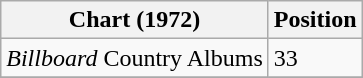<table class="wikitable">
<tr>
<th>Chart (1972)</th>
<th>Position</th>
</tr>
<tr>
<td><em>Billboard</em> Country Albums</td>
<td>33</td>
</tr>
<tr>
</tr>
</table>
